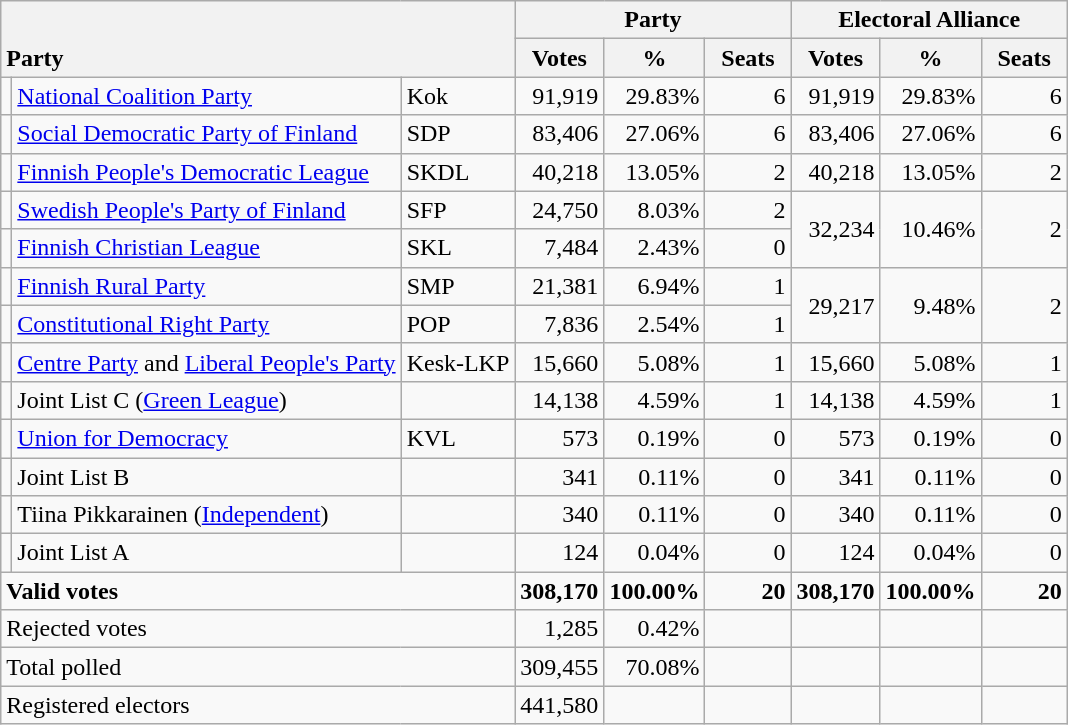<table class="wikitable" border="1" style="text-align:right;">
<tr>
<th style="text-align:left;" valign=bottom rowspan=2 colspan=3>Party</th>
<th colspan=3>Party</th>
<th colspan=3>Electoral Alliance</th>
</tr>
<tr>
<th align=center valign=bottom width="50">Votes</th>
<th align=center valign=bottom width="50">%</th>
<th align=center valign=bottom width="50">Seats</th>
<th align=center valign=bottom width="50">Votes</th>
<th align=center valign=bottom width="50">%</th>
<th align=center valign=bottom width="50">Seats</th>
</tr>
<tr>
<td></td>
<td align=left><a href='#'>National Coalition Party</a></td>
<td align=left>Kok</td>
<td>91,919</td>
<td>29.83%</td>
<td>6</td>
<td>91,919</td>
<td>29.83%</td>
<td>6</td>
</tr>
<tr>
<td></td>
<td align=left style="white-space: nowrap;"><a href='#'>Social Democratic Party of Finland</a></td>
<td align=left>SDP</td>
<td>83,406</td>
<td>27.06%</td>
<td>6</td>
<td>83,406</td>
<td>27.06%</td>
<td>6</td>
</tr>
<tr>
<td></td>
<td align=left><a href='#'>Finnish People's Democratic League</a></td>
<td align=left>SKDL</td>
<td>40,218</td>
<td>13.05%</td>
<td>2</td>
<td>40,218</td>
<td>13.05%</td>
<td>2</td>
</tr>
<tr>
<td></td>
<td align=left><a href='#'>Swedish People's Party of Finland</a></td>
<td align=left>SFP</td>
<td>24,750</td>
<td>8.03%</td>
<td>2</td>
<td rowspan=2>32,234</td>
<td rowspan=2>10.46%</td>
<td rowspan=2>2</td>
</tr>
<tr>
<td></td>
<td align=left><a href='#'>Finnish Christian League</a></td>
<td align=left>SKL</td>
<td>7,484</td>
<td>2.43%</td>
<td>0</td>
</tr>
<tr>
<td></td>
<td align=left><a href='#'>Finnish Rural Party</a></td>
<td align=left>SMP</td>
<td>21,381</td>
<td>6.94%</td>
<td>1</td>
<td rowspan=2>29,217</td>
<td rowspan=2>9.48%</td>
<td rowspan=2>2</td>
</tr>
<tr>
<td></td>
<td align=left><a href='#'>Constitutional Right Party</a></td>
<td align=left>POP</td>
<td>7,836</td>
<td>2.54%</td>
<td>1</td>
</tr>
<tr>
<td></td>
<td align=left><a href='#'>Centre Party</a> and <a href='#'>Liberal People's Party</a></td>
<td align=left>Kesk-LKP</td>
<td>15,660</td>
<td>5.08%</td>
<td>1</td>
<td>15,660</td>
<td>5.08%</td>
<td>1</td>
</tr>
<tr>
<td></td>
<td align=left>Joint List C (<a href='#'>Green League</a>)</td>
<td align=left></td>
<td>14,138</td>
<td>4.59%</td>
<td>1</td>
<td>14,138</td>
<td>4.59%</td>
<td>1</td>
</tr>
<tr>
<td></td>
<td align=left><a href='#'>Union for Democracy</a></td>
<td align=left>KVL</td>
<td>573</td>
<td>0.19%</td>
<td>0</td>
<td>573</td>
<td>0.19%</td>
<td>0</td>
</tr>
<tr>
<td></td>
<td align=left>Joint List B</td>
<td align=left></td>
<td>341</td>
<td>0.11%</td>
<td>0</td>
<td>341</td>
<td>0.11%</td>
<td>0</td>
</tr>
<tr>
<td></td>
<td align=left>Tiina Pikkarainen (<a href='#'>Independent</a>)</td>
<td align=left></td>
<td>340</td>
<td>0.11%</td>
<td>0</td>
<td>340</td>
<td>0.11%</td>
<td>0</td>
</tr>
<tr>
<td></td>
<td align=left>Joint List A</td>
<td align=left></td>
<td>124</td>
<td>0.04%</td>
<td>0</td>
<td>124</td>
<td>0.04%</td>
<td>0</td>
</tr>
<tr style="font-weight:bold">
<td align=left colspan=3>Valid votes</td>
<td>308,170</td>
<td>100.00%</td>
<td>20</td>
<td>308,170</td>
<td>100.00%</td>
<td>20</td>
</tr>
<tr>
<td align=left colspan=3>Rejected votes</td>
<td>1,285</td>
<td>0.42%</td>
<td></td>
<td></td>
<td></td>
<td></td>
</tr>
<tr>
<td align=left colspan=3>Total polled</td>
<td>309,455</td>
<td>70.08%</td>
<td></td>
<td></td>
<td></td>
<td></td>
</tr>
<tr>
<td align=left colspan=3>Registered electors</td>
<td>441,580</td>
<td></td>
<td></td>
<td></td>
<td></td>
<td></td>
</tr>
</table>
